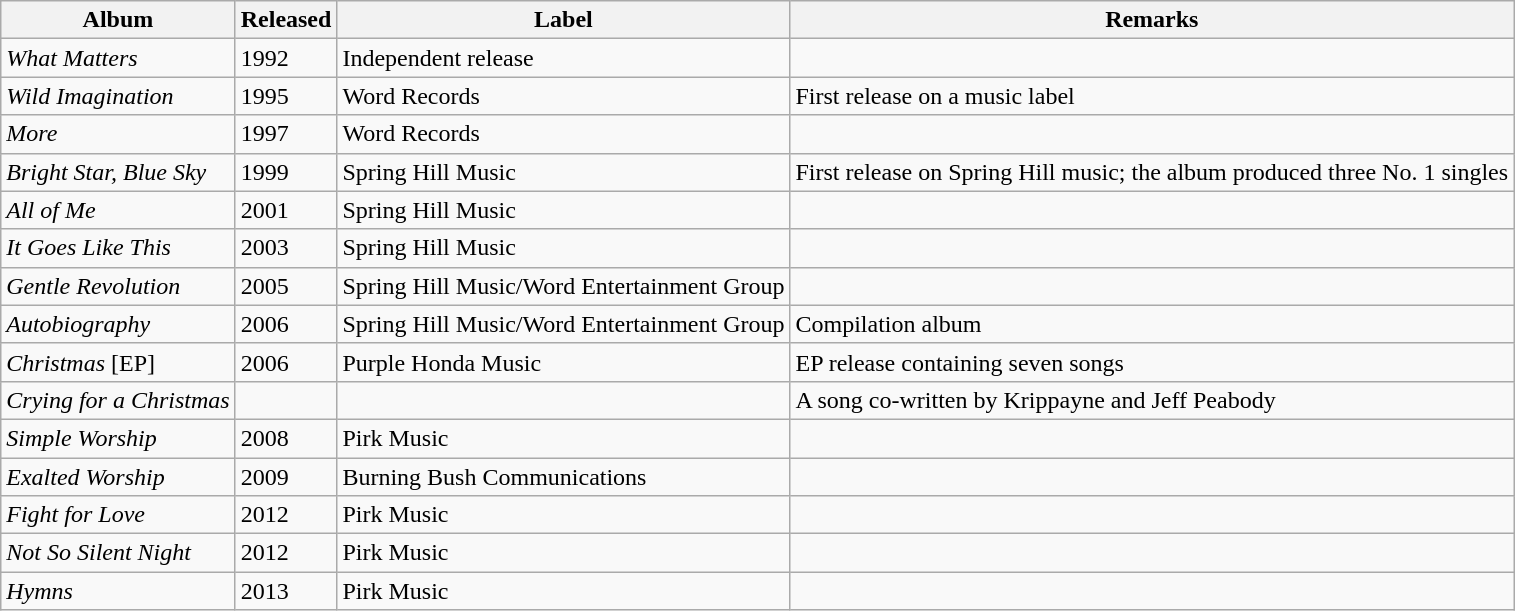<table class="wikitable">
<tr>
<th>Album</th>
<th>Released</th>
<th>Label</th>
<th>Remarks</th>
</tr>
<tr>
<td><em>What Matters</em></td>
<td>1992</td>
<td>Independent release</td>
<td></td>
</tr>
<tr>
<td><em>Wild Imagination</em></td>
<td>1995</td>
<td>Word Records</td>
<td>First release on a music label</td>
</tr>
<tr>
<td><em>More</em></td>
<td>1997</td>
<td>Word Records</td>
<td></td>
</tr>
<tr>
<td><em>Bright Star, Blue Sky</em></td>
<td>1999</td>
<td>Spring Hill Music</td>
<td>First release on Spring Hill music; the album produced three No. 1 singles</td>
</tr>
<tr>
<td><em>All of Me</em></td>
<td>2001</td>
<td>Spring Hill Music</td>
<td></td>
</tr>
<tr>
<td><em>It Goes Like This</em></td>
<td>2003</td>
<td>Spring Hill Music</td>
<td></td>
</tr>
<tr>
<td><em>Gentle Revolution</em></td>
<td>2005</td>
<td>Spring Hill Music/Word Entertainment Group</td>
<td></td>
</tr>
<tr>
<td><em>Autobiography</em></td>
<td>2006</td>
<td>Spring Hill Music/Word Entertainment Group</td>
<td>Compilation album</td>
</tr>
<tr>
<td><em>Christmas</em> [EP]</td>
<td>2006</td>
<td>Purple Honda Music</td>
<td>EP release containing seven songs</td>
</tr>
<tr>
<td><em>Crying for a Christmas</em></td>
<td></td>
<td></td>
<td>A song co-written by Krippayne and Jeff Peabody</td>
</tr>
<tr>
<td><em>Simple Worship</em></td>
<td>2008</td>
<td>Pirk Music</td>
<td></td>
</tr>
<tr>
<td><em>Exalted Worship</em></td>
<td>2009</td>
<td>Burning Bush Communications</td>
<td></td>
</tr>
<tr>
<td><em>Fight for Love</em></td>
<td>2012</td>
<td>Pirk Music</td>
<td></td>
</tr>
<tr>
<td><em>Not So Silent Night</em></td>
<td>2012</td>
<td>Pirk Music</td>
<td></td>
</tr>
<tr>
<td><em>Hymns</em></td>
<td>2013</td>
<td>Pirk Music</td>
<td></td>
</tr>
</table>
